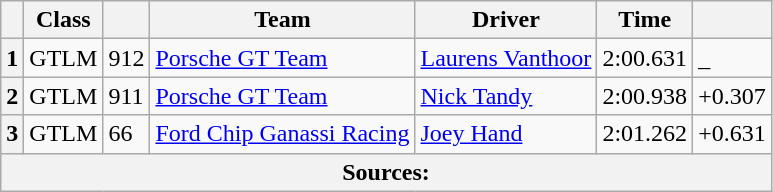<table class="wikitable">
<tr>
<th scope="col"></th>
<th scope="col">Class</th>
<th scope="col"></th>
<th scope="col">Team</th>
<th scope="col">Driver</th>
<th scope="col">Time</th>
<th scope="col"></th>
</tr>
<tr>
<th scope="row">1</th>
<td>GTLM</td>
<td>912</td>
<td><a href='#'>Porsche GT Team</a></td>
<td><a href='#'>Laurens Vanthoor</a></td>
<td>2:00.631</td>
<td>_</td>
</tr>
<tr>
<th scope="row">2</th>
<td>GTLM</td>
<td>911</td>
<td><a href='#'>Porsche GT Team</a></td>
<td><a href='#'>Nick Tandy</a></td>
<td>2:00.938</td>
<td>+0.307</td>
</tr>
<tr>
<th scope="row">3</th>
<td>GTLM</td>
<td>66</td>
<td><a href='#'>Ford Chip Ganassi Racing</a></td>
<td><a href='#'>Joey Hand</a></td>
<td>2:01.262</td>
<td>+0.631</td>
</tr>
<tr>
<th colspan="7">Sources:</th>
</tr>
</table>
